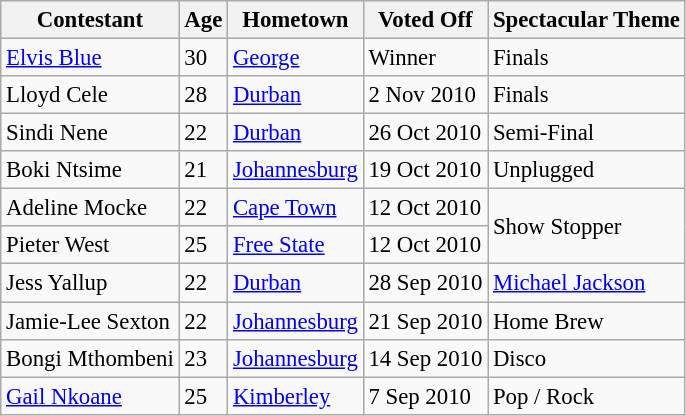<table class="wikitable" style="font-size:95%;">
<tr>
<th>Contestant</th>
<th>Age</th>
<th>Hometown</th>
<th>Voted Off</th>
<th>Spectacular Theme</th>
</tr>
<tr>
<td><a href='#'>Elvis Blue</a></td>
<td>30</td>
<td><a href='#'>George</a></td>
<td>Winner</td>
<td>Finals</td>
</tr>
<tr>
<td>Lloyd Cele</td>
<td>28</td>
<td><a href='#'>Durban</a></td>
<td>2 Nov 2010</td>
<td>Finals</td>
</tr>
<tr>
<td>Sindi Nene</td>
<td>22</td>
<td><a href='#'>Durban</a></td>
<td>26 Oct 2010</td>
<td>Semi-Final</td>
</tr>
<tr>
<td>Boki Ntsime</td>
<td>21</td>
<td><a href='#'>Johannesburg</a></td>
<td>19 Oct 2010</td>
<td>Unplugged</td>
</tr>
<tr>
<td>Adeline Mocke</td>
<td>22</td>
<td><a href='#'>Cape Town</a></td>
<td>12 Oct 2010</td>
<td rowspan="2">Show Stopper</td>
</tr>
<tr>
<td>Pieter West</td>
<td>25</td>
<td><a href='#'>Free State</a></td>
<td>12 Oct 2010</td>
</tr>
<tr>
<td>Jess Yallup</td>
<td>22</td>
<td><a href='#'>Durban</a></td>
<td>28 Sep 2010</td>
<td><a href='#'>Michael Jackson</a></td>
</tr>
<tr>
<td>Jamie-Lee Sexton</td>
<td>22</td>
<td><a href='#'>Johannesburg</a></td>
<td>21 Sep 2010</td>
<td>Home Brew</td>
</tr>
<tr>
<td>Bongi Mthombeni</td>
<td>23</td>
<td><a href='#'>Johannesburg</a></td>
<td>14 Sep 2010</td>
<td>Disco</td>
</tr>
<tr>
<td><a href='#'>Gail Nkoane</a></td>
<td>25</td>
<td><a href='#'>Kimberley</a></td>
<td>7 Sep 2010</td>
<td>Pop / Rock</td>
</tr>
</table>
